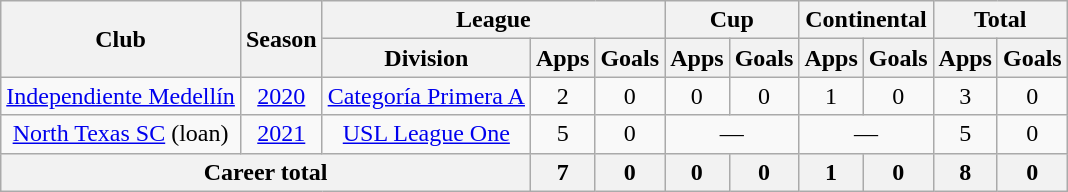<table class=wikitable style=text-align:center>
<tr>
<th rowspan=2>Club</th>
<th rowspan=2>Season</th>
<th colspan=3>League</th>
<th colspan=2>Cup</th>
<th colspan=2>Continental</th>
<th colspan=2>Total</th>
</tr>
<tr>
<th>Division</th>
<th>Apps</th>
<th>Goals</th>
<th>Apps</th>
<th>Goals</th>
<th>Apps</th>
<th>Goals</th>
<th>Apps</th>
<th>Goals</th>
</tr>
<tr>
<td rowspan=1><a href='#'>Independiente Medellín</a></td>
<td><a href='#'>2020</a></td>
<td><a href='#'>Categoría Primera A</a></td>
<td>2</td>
<td>0</td>
<td>0</td>
<td>0</td>
<td>1</td>
<td>0</td>
<td>3</td>
<td>0</td>
</tr>
<tr>
<td rowspan=1><a href='#'>North Texas SC</a> (loan)</td>
<td><a href='#'>2021</a></td>
<td><a href='#'>USL League One</a></td>
<td>5</td>
<td>0</td>
<td colspan=2>—</td>
<td colspan=2>—</td>
<td>5</td>
<td>0</td>
</tr>
<tr>
<th colspan=3>Career total</th>
<th>7</th>
<th>0</th>
<th>0</th>
<th>0</th>
<th>1</th>
<th>0</th>
<th>8</th>
<th>0</th>
</tr>
</table>
